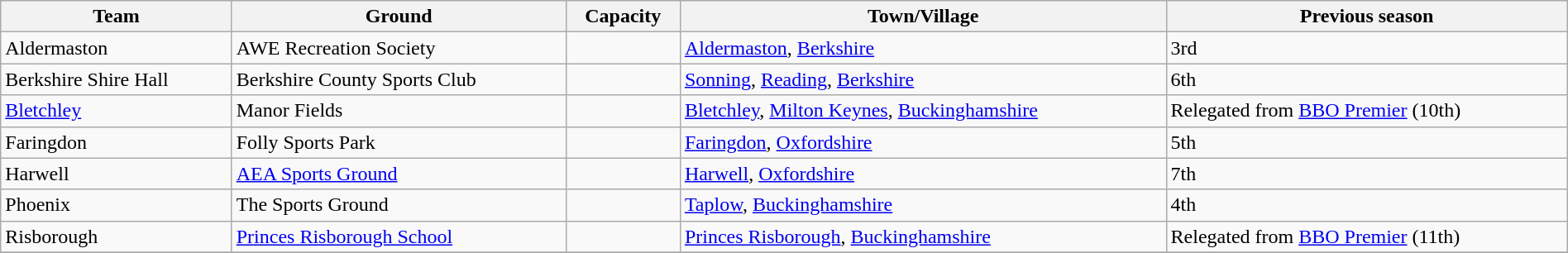<table class="wikitable sortable" width=100%>
<tr>
<th>Team</th>
<th>Ground</th>
<th>Capacity</th>
<th>Town/Village</th>
<th>Previous season</th>
</tr>
<tr>
<td>Aldermaston</td>
<td>AWE Recreation Society</td>
<td></td>
<td><a href='#'>Aldermaston</a>, <a href='#'>Berkshire</a></td>
<td>3rd</td>
</tr>
<tr>
<td>Berkshire Shire Hall</td>
<td>Berkshire County Sports Club</td>
<td></td>
<td><a href='#'>Sonning</a>, <a href='#'>Reading</a>, <a href='#'>Berkshire</a></td>
<td>6th</td>
</tr>
<tr>
<td><a href='#'>Bletchley</a></td>
<td>Manor Fields</td>
<td></td>
<td><a href='#'>Bletchley</a>, <a href='#'>Milton Keynes</a>, <a href='#'>Buckinghamshire</a></td>
<td>Relegated from <a href='#'>BBO Premier</a> (10th)</td>
</tr>
<tr>
<td>Faringdon</td>
<td>Folly Sports Park</td>
<td></td>
<td><a href='#'>Faringdon</a>, <a href='#'>Oxfordshire</a></td>
<td>5th</td>
</tr>
<tr>
<td>Harwell</td>
<td><a href='#'>AEA Sports Ground</a></td>
<td></td>
<td><a href='#'>Harwell</a>, <a href='#'>Oxfordshire</a></td>
<td>7th</td>
</tr>
<tr>
<td>Phoenix</td>
<td>The Sports Ground</td>
<td></td>
<td><a href='#'>Taplow</a>, <a href='#'>Buckinghamshire</a></td>
<td>4th</td>
</tr>
<tr>
<td>Risborough</td>
<td><a href='#'>Princes Risborough School</a></td>
<td></td>
<td><a href='#'>Princes Risborough</a>, <a href='#'>Buckinghamshire</a></td>
<td>Relegated from <a href='#'>BBO Premier</a> (11th)</td>
</tr>
<tr>
</tr>
</table>
